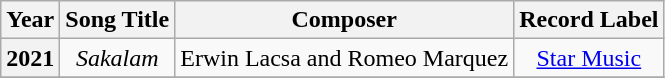<table class="wikitable" style="text-align:center;">
<tr>
<th scope="col">Year</th>
<th scope="col">Song Title</th>
<th scope="col">Composer</th>
<th scope="col">Record Label</th>
</tr>
<tr>
<th rowspan="1">2021</th>
<td><em>Sakalam</em></td>
<td>Erwin Lacsa and Romeo Marquez</td>
<td><a href='#'>Star Music</a></td>
</tr>
<tr>
</tr>
</table>
